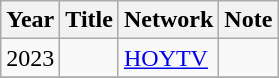<table class="wikitable plainrowheaders">
<tr>
<th scope="col">Year</th>
<th scope="col">Title</th>
<th scope="col">Network</th>
<th scope="col">Note</th>
</tr>
<tr>
<td>2023</td>
<td><em></em></td>
<td><a href='#'>HOYTV</a></td>
<td></td>
</tr>
<tr>
</tr>
</table>
